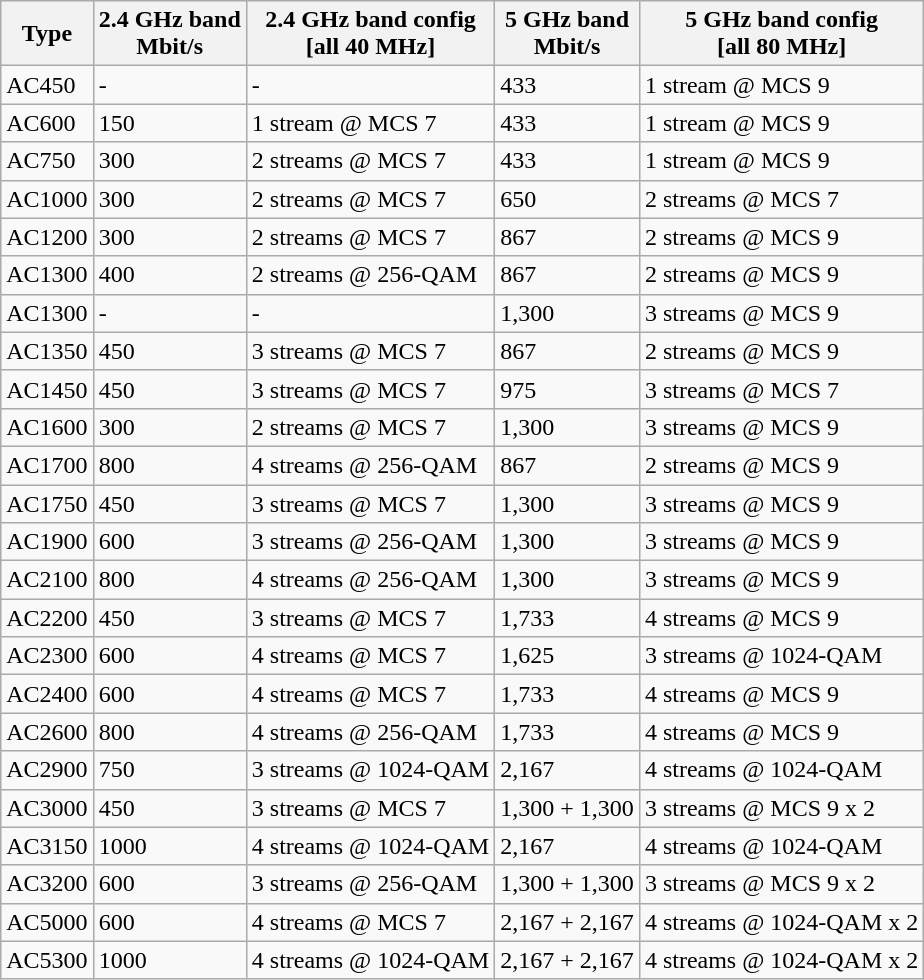<table class="wikitable">
<tr>
<th>Type</th>
<th>2.4 GHz band<br>Mbit/s</th>
<th>2.4 GHz band config<br>[all 40 MHz]</th>
<th>5 GHz band<br>Mbit/s</th>
<th>5 GHz band config<br>[all 80 MHz]</th>
</tr>
<tr>
<td>AC450</td>
<td>-</td>
<td>-</td>
<td>433</td>
<td>1 stream @ MCS 9</td>
</tr>
<tr>
<td>AC600</td>
<td>150</td>
<td>1 stream @ MCS 7</td>
<td>433</td>
<td>1 stream @ MCS 9</td>
</tr>
<tr>
<td>AC750</td>
<td>300</td>
<td>2 streams @ MCS 7</td>
<td>433</td>
<td>1 stream @ MCS 9</td>
</tr>
<tr>
<td>AC1000</td>
<td>300</td>
<td>2 streams @ MCS 7</td>
<td>650</td>
<td>2 streams @ MCS 7</td>
</tr>
<tr>
<td>AC1200</td>
<td>300</td>
<td>2 streams @ MCS 7</td>
<td>867</td>
<td>2 streams @ MCS 9</td>
</tr>
<tr>
<td>AC1300</td>
<td>400</td>
<td>2 streams @ 256-QAM</td>
<td>867</td>
<td>2 streams @ MCS 9</td>
</tr>
<tr>
<td>AC1300</td>
<td>-</td>
<td>-</td>
<td>1,300</td>
<td>3 streams @ MCS 9</td>
</tr>
<tr>
<td>AC1350</td>
<td>450</td>
<td>3 streams @ MCS 7</td>
<td>867</td>
<td>2 streams @ MCS 9</td>
</tr>
<tr>
<td>AC1450</td>
<td>450</td>
<td>3 streams @ MCS 7</td>
<td>975</td>
<td>3 streams @ MCS 7</td>
</tr>
<tr>
<td>AC1600</td>
<td>300</td>
<td>2 streams @ MCS 7</td>
<td>1,300</td>
<td>3 streams @ MCS 9</td>
</tr>
<tr>
<td>AC1700</td>
<td>800</td>
<td>4 streams @ 256-QAM</td>
<td>867</td>
<td>2 streams @ MCS 9</td>
</tr>
<tr>
<td>AC1750</td>
<td>450</td>
<td>3 streams @ MCS 7</td>
<td>1,300</td>
<td>3 streams @ MCS 9</td>
</tr>
<tr>
<td>AC1900</td>
<td>600</td>
<td>3 streams @ 256-QAM</td>
<td>1,300</td>
<td>3 streams @ MCS 9</td>
</tr>
<tr>
<td>AC2100</td>
<td>800</td>
<td>4 streams @ 256-QAM</td>
<td>1,300</td>
<td>3 streams @ MCS 9</td>
</tr>
<tr>
<td>AC2200</td>
<td>450</td>
<td>3 streams @ MCS 7</td>
<td>1,733</td>
<td>4 streams @ MCS 9</td>
</tr>
<tr>
<td>AC2300</td>
<td>600</td>
<td>4 streams @ MCS 7</td>
<td>1,625</td>
<td>3 streams @ 1024-QAM</td>
</tr>
<tr>
<td>AC2400</td>
<td>600</td>
<td>4 streams @ MCS 7</td>
<td>1,733</td>
<td>4 streams @ MCS 9</td>
</tr>
<tr>
<td>AC2600</td>
<td>800</td>
<td>4 streams @ 256-QAM</td>
<td>1,733</td>
<td>4 streams @ MCS 9</td>
</tr>
<tr>
<td>AC2900</td>
<td>750</td>
<td>3 streams @ 1024-QAM</td>
<td>2,167</td>
<td>4 streams @ 1024-QAM</td>
</tr>
<tr>
<td>AC3000</td>
<td>450</td>
<td>3 streams @ MCS 7</td>
<td>1,300 + 1,300</td>
<td>3 streams @ MCS 9 x 2</td>
</tr>
<tr>
<td>AC3150</td>
<td>1000</td>
<td>4 streams @ 1024-QAM</td>
<td>2,167</td>
<td>4 streams @ 1024-QAM</td>
</tr>
<tr>
<td>AC3200</td>
<td>600</td>
<td>3 streams @ 256-QAM</td>
<td>1,300 + 1,300</td>
<td>3 streams @ MCS 9 x 2</td>
</tr>
<tr>
<td>AC5000</td>
<td>600</td>
<td>4 streams @ MCS 7</td>
<td>2,167 + 2,167</td>
<td>4 streams @ 1024-QAM x 2</td>
</tr>
<tr>
<td>AC5300</td>
<td>1000</td>
<td>4 streams @ 1024-QAM</td>
<td>2,167 + 2,167</td>
<td>4 streams @ 1024-QAM x 2</td>
</tr>
</table>
